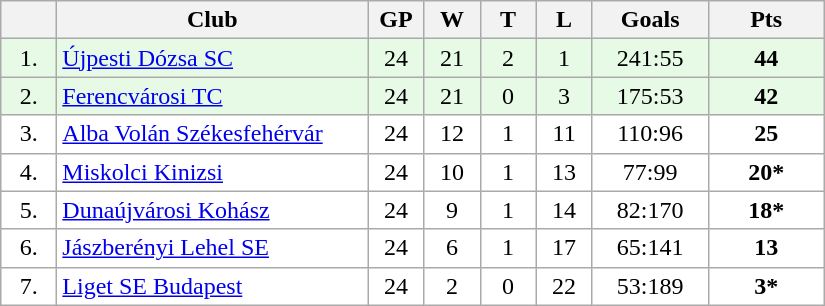<table class="wikitable">
<tr>
<th width="30"></th>
<th width="200">Club</th>
<th width="30">GP</th>
<th width="30">W</th>
<th width="30">T</th>
<th width="30">L</th>
<th width="70">Goals</th>
<th width="70">Pts</th>
</tr>
<tr bgcolor="#e6fae6" align="center">
<td>1.</td>
<td align="left"><a href='#'>Újpesti Dózsa SC</a></td>
<td>24</td>
<td>21</td>
<td>2</td>
<td>1</td>
<td>241:55</td>
<td><strong>44</strong></td>
</tr>
<tr bgcolor="#e6fae6" align="center">
<td>2.</td>
<td align="left"><a href='#'>Ferencvárosi TC</a></td>
<td>24</td>
<td>21</td>
<td>0</td>
<td>3</td>
<td>175:53</td>
<td><strong>42</strong></td>
</tr>
<tr bgcolor="#FFFFFF" align="center">
<td>3.</td>
<td align="left"><a href='#'>Alba Volán Székesfehérvár</a></td>
<td>24</td>
<td>12</td>
<td>1</td>
<td>11</td>
<td>110:96</td>
<td><strong>25</strong></td>
</tr>
<tr bgcolor="#FFFFFF" align="center">
<td>4.</td>
<td align="left"><a href='#'>Miskolci Kinizsi</a></td>
<td>24</td>
<td>10</td>
<td>1</td>
<td>13</td>
<td>77:99</td>
<td><strong>20*</strong></td>
</tr>
<tr bgcolor="#FFFFFF" align="center">
<td>5.</td>
<td align="left"><a href='#'>Dunaújvárosi Kohász</a></td>
<td>24</td>
<td>9</td>
<td>1</td>
<td>14</td>
<td>82:170</td>
<td><strong>18*</strong></td>
</tr>
<tr bgcolor="#FFFFFF" align="center">
<td>6.</td>
<td align="left"><a href='#'>Jászberényi Lehel SE</a></td>
<td>24</td>
<td>6</td>
<td>1</td>
<td>17</td>
<td>65:141</td>
<td><strong>13</strong></td>
</tr>
<tr bgcolor="#FFFFFF" align="center">
<td>7.</td>
<td align="left"><a href='#'>Liget SE Budapest</a></td>
<td>24</td>
<td>2</td>
<td>0</td>
<td>22</td>
<td>53:189</td>
<td><strong>3*</strong></td>
</tr>
</table>
